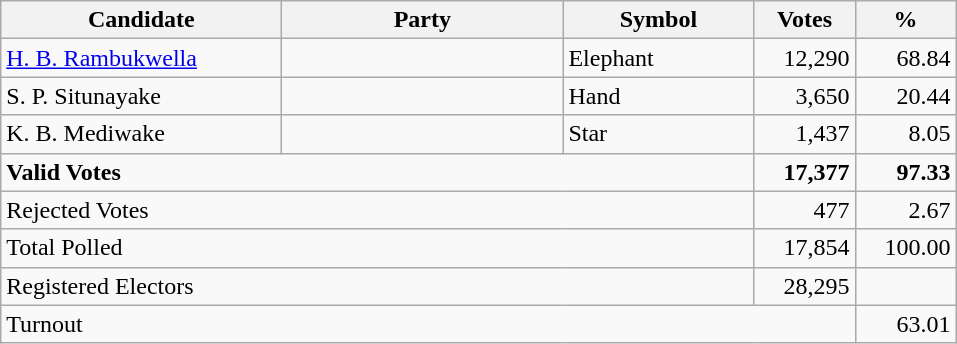<table class="wikitable" border="1" style="text-align:right;">
<tr>
<th align=left width="180">Candidate</th>
<th align=left width="180">Party</th>
<th align=left width="120">Symbol</th>
<th align=left width="60">Votes</th>
<th align=left width="60">%</th>
</tr>
<tr>
<td align=left><a href='#'>H. B. Rambukwella</a></td>
<td></td>
<td align=left>Elephant</td>
<td align=right>12,290</td>
<td align=right>68.84</td>
</tr>
<tr>
<td align=left>S. P. Situnayake</td>
<td></td>
<td align=left>Hand</td>
<td align=right>3,650</td>
<td align=right>20.44</td>
</tr>
<tr>
<td align=left>K. B. Mediwake</td>
<td></td>
<td align=left>Star</td>
<td align=right>1,437</td>
<td align=right>8.05</td>
</tr>
<tr>
<td align=left colspan=3><strong>Valid Votes</strong></td>
<td align=right><strong>17,377</strong></td>
<td align=right><strong>97.33</strong></td>
</tr>
<tr>
<td align=left colspan=3>Rejected Votes</td>
<td align=right>477</td>
<td align=right>2.67</td>
</tr>
<tr>
<td align=left colspan=3>Total Polled</td>
<td align=right>17,854</td>
<td align=right>100.00</td>
</tr>
<tr>
<td align=left colspan=3>Registered Electors</td>
<td align=right>28,295</td>
<td></td>
</tr>
<tr>
<td align=left colspan=4>Turnout</td>
<td align=right>63.01</td>
</tr>
</table>
